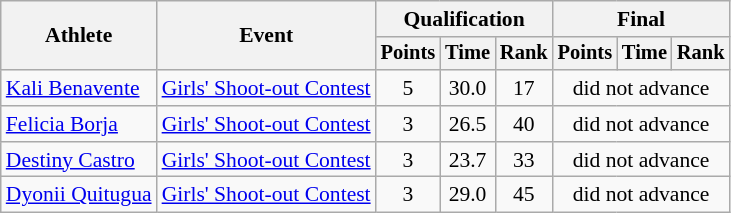<table class="wikitable" style="font-size:90%;">
<tr>
<th rowspan=2>Athlete</th>
<th rowspan=2>Event</th>
<th colspan=3>Qualification</th>
<th colspan=3>Final</th>
</tr>
<tr style="font-size:95%">
<th>Points</th>
<th>Time</th>
<th>Rank</th>
<th>Points</th>
<th>Time</th>
<th>Rank</th>
</tr>
<tr align=center>
<td align=left><a href='#'>Kali Benavente</a></td>
<td align=left><a href='#'>Girls' Shoot-out Contest</a></td>
<td>5</td>
<td>30.0</td>
<td>17</td>
<td colspan=3>did not advance</td>
</tr>
<tr align=center>
<td align=left><a href='#'>Felicia Borja</a></td>
<td align=left><a href='#'>Girls' Shoot-out Contest</a></td>
<td>3</td>
<td>26.5</td>
<td>40</td>
<td colspan=3>did not advance</td>
</tr>
<tr align=center>
<td align=left><a href='#'>Destiny Castro</a></td>
<td align=left><a href='#'>Girls' Shoot-out Contest</a></td>
<td>3</td>
<td>23.7</td>
<td>33</td>
<td colspan=3>did not advance</td>
</tr>
<tr align=center>
<td align=left><a href='#'>Dyonii Quitugua</a></td>
<td align=left><a href='#'>Girls' Shoot-out Contest</a></td>
<td>3</td>
<td>29.0</td>
<td>45</td>
<td colspan=3>did not advance</td>
</tr>
</table>
